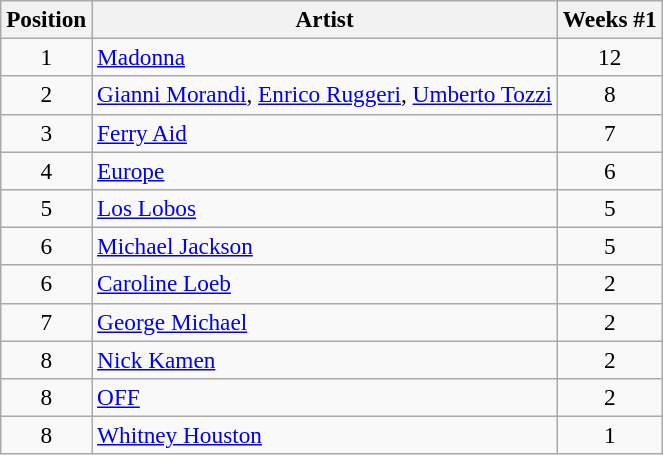<table class="wikitable sortable" style="font-size:97%;">
<tr>
<th>Position</th>
<th>Artist</th>
<th>Weeks #1</th>
</tr>
<tr>
<td align="center">1</td>
<td><a href='#'>Madonna</a></td>
<td align="center">12</td>
</tr>
<tr>
<td align="center">2</td>
<td><a href='#'>Gianni Morandi</a>, <a href='#'>Enrico Ruggeri</a>, <a href='#'>Umberto Tozzi</a></td>
<td align="center">8</td>
</tr>
<tr>
<td align="center">3</td>
<td><a href='#'>Ferry Aid</a></td>
<td align="center">7</td>
</tr>
<tr>
<td align="center">4</td>
<td><a href='#'>Europe</a></td>
<td align="center">6</td>
</tr>
<tr>
<td align="center">5</td>
<td><a href='#'>Los Lobos</a></td>
<td align="center">5</td>
</tr>
<tr>
<td align="center">6</td>
<td><a href='#'>Michael Jackson</a></td>
<td align="center">5</td>
</tr>
<tr>
<td align="center">6</td>
<td><a href='#'>Caroline Loeb</a></td>
<td align="center">2</td>
</tr>
<tr>
<td align="center">7</td>
<td><a href='#'>George Michael</a></td>
<td align="center">2</td>
</tr>
<tr>
<td align="center">8</td>
<td><a href='#'>Nick Kamen</a></td>
<td align="center">2</td>
</tr>
<tr>
<td align="center">8</td>
<td><a href='#'>OFF</a></td>
<td align="center">2</td>
</tr>
<tr>
<td align="center">8</td>
<td><a href='#'>Whitney Houston</a></td>
<td align="center">1</td>
</tr>
</table>
